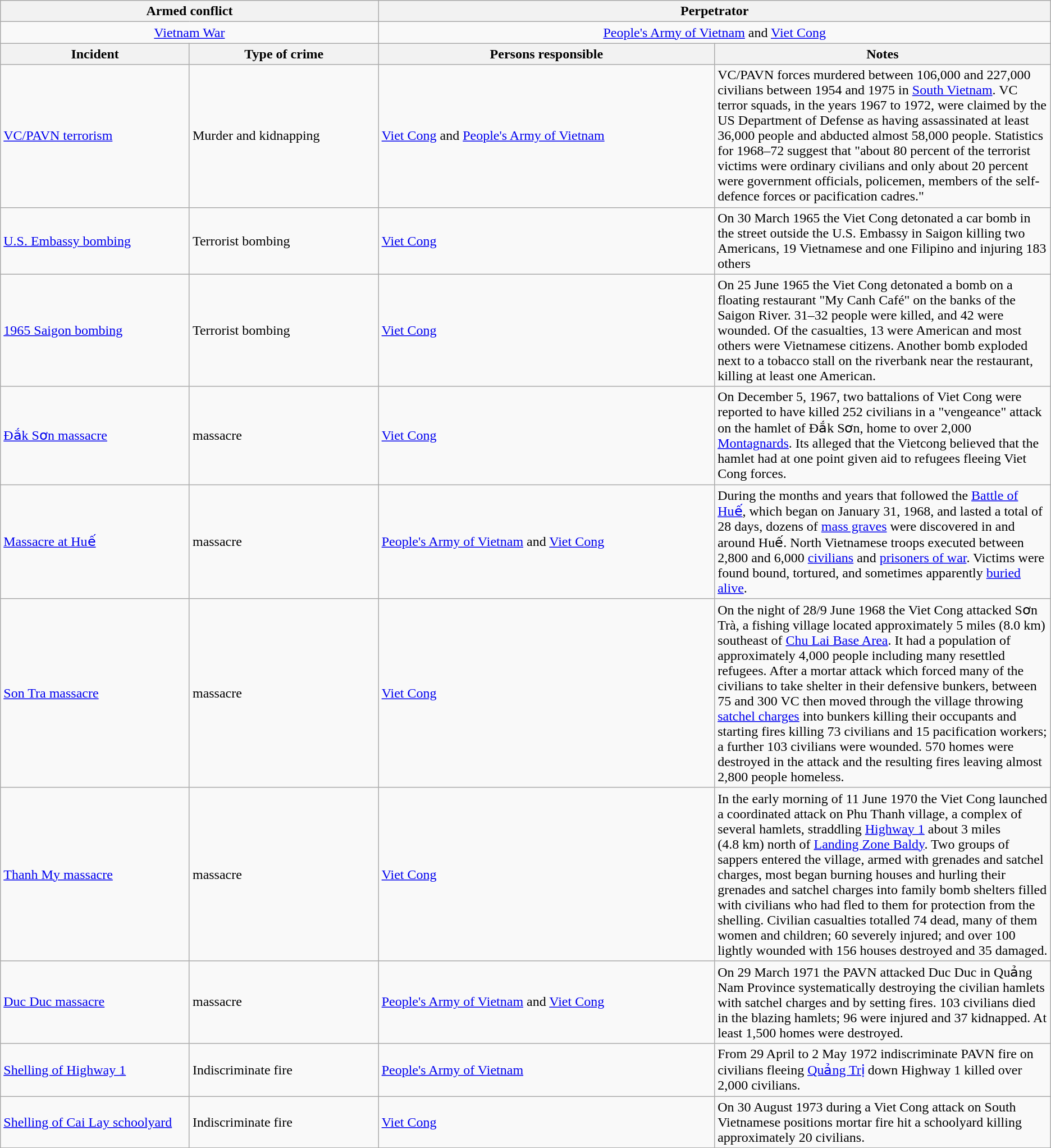<table class="wikitable">
<tr>
<th colspan="2">Armed conflict</th>
<th colspan="2">Perpetrator</th>
</tr>
<tr style="text-align:center;">
<td colspan="2"><a href='#'>Vietnam War</a></td>
<td colspan="2"><a href='#'>People's Army of Vietnam</a> and <a href='#'>Viet Cong</a></td>
</tr>
<tr>
<th>Incident</th>
<th>Type of crime</th>
<th>Persons responsible</th>
<th>Notes</th>
</tr>
<tr>
<td><a href='#'>VC/PAVN terrorism</a></td>
<td>Murder and kidnapping</td>
<td><a href='#'>Viet Cong</a> and <a href='#'>People's Army of Vietnam</a></td>
<td>VC/PAVN forces murdered between 106,000 and 227,000 civilians between 1954 and 1975 in <a href='#'>South Vietnam</a>. VC terror squads, in the years 1967 to 1972, were claimed by the US Department of Defense as having assassinated at least 36,000 people and abducted almost 58,000 people. Statistics for 1968–72 suggest that "about 80 percent of the terrorist victims were ordinary civilians and only about 20 percent were government officials, policemen, members of the self-defence forces or pacification cadres."</td>
</tr>
<tr>
<td><a href='#'>U.S. Embassy bombing</a></td>
<td>Terrorist bombing</td>
<td><a href='#'>Viet Cong</a></td>
<td>On 30 March 1965 the Viet Cong detonated a car bomb in the street outside the U.S. Embassy in Saigon killing two Americans, 19 Vietnamese and one Filipino and injuring 183 others</td>
</tr>
<tr>
<td><a href='#'>1965 Saigon bombing</a></td>
<td>Terrorist bombing</td>
<td><a href='#'>Viet Cong</a></td>
<td>On 25 June 1965 the Viet Cong detonated a bomb on a floating restaurant "My Canh Café" on the banks of the Saigon River. 31–32 people were killed, and 42 were wounded. Of the casualties, 13 were American and most others were Vietnamese citizens. Another bomb exploded next to a tobacco stall on the riverbank near the restaurant, killing at least one American.</td>
</tr>
<tr>
<td><a href='#'>Đắk Sơn massacre</a></td>
<td>massacre</td>
<td><a href='#'>Viet Cong</a></td>
<td>On December 5, 1967, two battalions of Viet Cong were reported to have killed 252 civilians in a "vengeance" attack on the hamlet of Đắk Sơn, home to over 2,000 <a href='#'>Montagnards</a>. Its alleged that the Vietcong believed that the hamlet had at one point given aid to refugees fleeing Viet Cong forces.</td>
</tr>
<tr>
<td style="width:18%;"><a href='#'>Massacre at Huế</a></td>
<td style="width:18%;">massacre</td>
<td style="width:32%;"><a href='#'>People's Army of Vietnam</a> and <a href='#'>Viet Cong</a></td>
<td style="width:32%;">During the months and years that followed the <a href='#'>Battle of Huế</a>, which began on January 31, 1968, and lasted a total of 28 days, dozens of <a href='#'>mass graves</a> were discovered in and around Huế. North Vietnamese troops executed between 2,800 and 6,000 <a href='#'>civilians</a> and <a href='#'>prisoners of war</a>. Victims were found bound, tortured, and sometimes apparently <a href='#'>buried alive</a>.</td>
</tr>
<tr>
<td><a href='#'>Son Tra massacre</a></td>
<td>massacre</td>
<td><a href='#'>Viet Cong</a></td>
<td>On the night of 28/9 June 1968 the Viet Cong attacked Sơn Trà, a fishing village located approximately 5 miles (8.0 km) southeast of <a href='#'>Chu Lai Base Area</a>. It had a population of approximately 4,000 people including many resettled refugees. After a mortar attack which forced many of the civilians to take shelter in their defensive bunkers, between 75 and 300 VC then moved through the village throwing <a href='#'>satchel charges</a> into bunkers killing their occupants and starting fires killing 73 civilians and 15 pacification workers; a further 103 civilians were wounded. 570 homes were destroyed in the attack and the resulting fires leaving almost 2,800 people homeless.</td>
</tr>
<tr>
<td><a href='#'>Thanh My massacre</a></td>
<td>massacre</td>
<td><a href='#'>Viet Cong</a></td>
<td>In the early morning of 11 June 1970 the Viet Cong launched a coordinated attack on Phu Thanh village, a complex of several hamlets, straddling <a href='#'>Highway 1</a> about 3 miles (4.8 km) north of <a href='#'>Landing Zone Baldy</a>. Two groups of sappers entered the village, armed with grenades and satchel charges, most began burning houses and hurling their grenades and satchel charges into family bomb shelters filled with civilians who had fled to them for protection from the shelling. Civilian casualties totalled 74 dead, many of them women and children; 60 severely injured; and over 100 lightly wounded with 156 houses destroyed and 35 damaged.</td>
</tr>
<tr>
<td><a href='#'>Duc Duc massacre</a></td>
<td>massacre</td>
<td><a href='#'>People's Army of Vietnam</a> and <a href='#'>Viet Cong</a></td>
<td>On 29 March 1971 the PAVN attacked Duc Duc in Quảng Nam Province systematically destroying the civilian hamlets with satchel charges and by setting fires. 103 civilians died in the blazing hamlets; 96 were injured and 37 kidnapped. At least 1,500 homes were destroyed.</td>
</tr>
<tr>
<td><a href='#'>Shelling of Highway 1</a></td>
<td>Indiscriminate fire</td>
<td><a href='#'>People's Army of Vietnam</a></td>
<td>From 29 April to 2 May 1972 indiscriminate PAVN fire on civilians fleeing <a href='#'>Quảng Trị</a> down Highway 1 killed over 2,000 civilians.</td>
</tr>
<tr>
<td><a href='#'>Shelling of Cai Lay schoolyard</a></td>
<td>Indiscriminate fire</td>
<td><a href='#'>Viet Cong</a></td>
<td>On 30 August 1973 during a Viet Cong attack on South Vietnamese positions mortar fire hit a schoolyard killing approximately 20 civilians.</td>
</tr>
</table>
